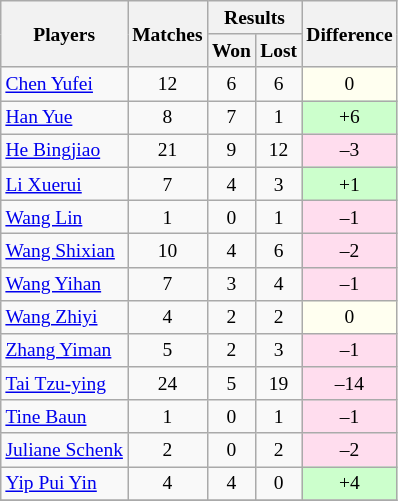<table class=wikitable style="text-align:center; font-size:small">
<tr>
<th rowspan="2">Players</th>
<th rowspan="2">Matches</th>
<th colspan="2">Results</th>
<th rowspan="2">Difference</th>
</tr>
<tr>
<th>Won</th>
<th>Lost</th>
</tr>
<tr>
<td align="left"> <a href='#'>Chen Yufei</a></td>
<td>12</td>
<td>6</td>
<td>6</td>
<td bgcolor="#fffff0">0</td>
</tr>
<tr>
<td align="left"> <a href='#'>Han Yue</a></td>
<td>8</td>
<td>7</td>
<td>1</td>
<td bgcolor="#ccffcc">+6</td>
</tr>
<tr>
<td align="left"> <a href='#'>He Bingjiao</a></td>
<td>21</td>
<td>9</td>
<td>12</td>
<td bgcolor="#ffddee">–3</td>
</tr>
<tr>
<td align="left"> <a href='#'>Li Xuerui</a></td>
<td>7</td>
<td>4</td>
<td>3</td>
<td bgcolor="#ccffcc">+1</td>
</tr>
<tr>
<td align="left"> <a href='#'>Wang Lin</a></td>
<td>1</td>
<td>0</td>
<td>1</td>
<td bgcolor="#ffddee">–1</td>
</tr>
<tr>
<td align="left"> <a href='#'>Wang Shixian</a></td>
<td>10</td>
<td>4</td>
<td>6</td>
<td bgcolor="#ffddee">–2</td>
</tr>
<tr>
<td align="left"> <a href='#'>Wang Yihan</a></td>
<td>7</td>
<td>3</td>
<td>4</td>
<td bgcolor="#ffddee">–1</td>
</tr>
<tr>
<td align="left"> <a href='#'>Wang Zhiyi</a></td>
<td>4</td>
<td>2</td>
<td>2</td>
<td bgcolor="#fffff0">0</td>
</tr>
<tr>
<td align="left"> <a href='#'>Zhang Yiman</a></td>
<td>5</td>
<td>2</td>
<td>3</td>
<td bgcolor="#ffddee">–1</td>
</tr>
<tr>
<td align="left"> <a href='#'>Tai Tzu-ying</a></td>
<td>24</td>
<td>5</td>
<td>19</td>
<td bgcolor="#ffddee">–14</td>
</tr>
<tr>
<td align="left"> <a href='#'>Tine Baun</a></td>
<td>1</td>
<td>0</td>
<td>1</td>
<td bgcolor="#ffddee">–1</td>
</tr>
<tr>
<td align="left"> <a href='#'>Juliane Schenk</a></td>
<td>2</td>
<td>0</td>
<td>2</td>
<td bgcolor="#ffddee">–2</td>
</tr>
<tr>
<td align="left"> <a href='#'>Yip Pui Yin</a></td>
<td>4</td>
<td>4</td>
<td>0</td>
<td bgcolor="#ccffcc">+4</td>
</tr>
<tr>
</tr>
</table>
